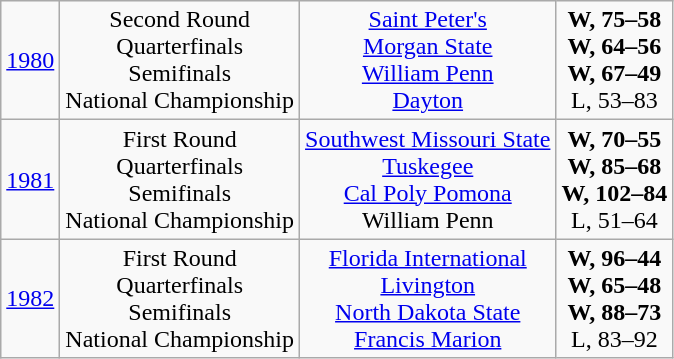<table class="wikitable">
<tr align="center">
<td><a href='#'>1980</a></td>
<td>Second Round<br>Quarterfinals<br>Semifinals<br>National Championship</td>
<td><a href='#'>Saint Peter's</a><br><a href='#'>Morgan State</a><br><a href='#'>William Penn</a><br><a href='#'>Dayton</a></td>
<td><strong>W, 75–58</strong><br><strong>W, 64–56</strong><br><strong>W, 67–49</strong><br>L, 53–83</td>
</tr>
<tr align="center">
<td><a href='#'>1981</a></td>
<td>First Round<br>Quarterfinals<br>Semifinals<br>National Championship</td>
<td><a href='#'>Southwest Missouri State</a><br><a href='#'>Tuskegee</a><br><a href='#'>Cal Poly Pomona</a><br>William Penn</td>
<td><strong>W, 70–55</strong><br><strong>W, 85–68</strong><br><strong>W, 102–84</strong><br>L, 51–64</td>
</tr>
<tr align="center">
<td><a href='#'>1982</a></td>
<td>First Round<br>Quarterfinals<br>Semifinals<br>National Championship</td>
<td><a href='#'>Florida International</a><br><a href='#'>Livington</a><br><a href='#'>North Dakota State</a><br><a href='#'>Francis Marion</a></td>
<td><strong>W, 96–44</strong><br><strong>W, 65–48</strong><br><strong>W, 88–73</strong><br>L, 83–92</td>
</tr>
</table>
